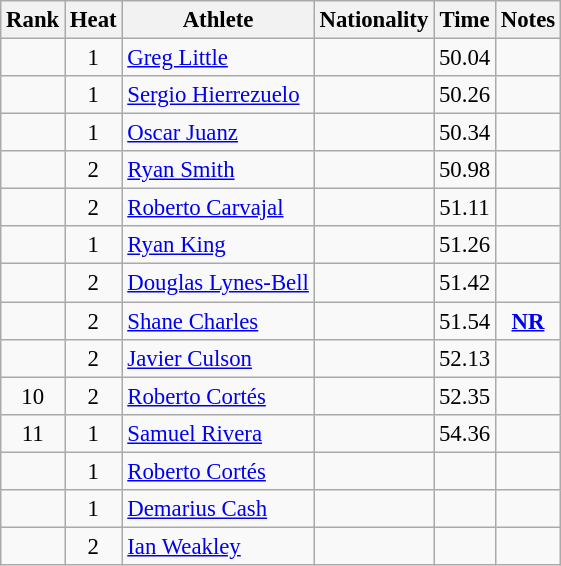<table class="wikitable sortable" style="text-align:center;font-size:95%">
<tr>
<th>Rank</th>
<th>Heat</th>
<th>Athlete</th>
<th>Nationality</th>
<th>Time</th>
<th>Notes</th>
</tr>
<tr>
<td></td>
<td>1</td>
<td align=left><a href='#'>Greg Little</a></td>
<td align=left></td>
<td>50.04</td>
<td></td>
</tr>
<tr>
<td></td>
<td>1</td>
<td align=left><a href='#'>Sergio Hierrezuelo</a></td>
<td align=left></td>
<td>50.26</td>
<td></td>
</tr>
<tr>
<td></td>
<td>1</td>
<td align=left><a href='#'>Oscar Juanz</a></td>
<td align=left></td>
<td>50.34</td>
<td></td>
</tr>
<tr>
<td></td>
<td>2</td>
<td align=left><a href='#'>Ryan Smith</a></td>
<td align=left></td>
<td>50.98</td>
<td></td>
</tr>
<tr>
<td></td>
<td>2</td>
<td align=left><a href='#'>Roberto Carvajal</a></td>
<td align=left></td>
<td>51.11</td>
<td></td>
</tr>
<tr>
<td></td>
<td>1</td>
<td align=left><a href='#'>Ryan King</a></td>
<td align=left></td>
<td>51.26</td>
<td></td>
</tr>
<tr>
<td></td>
<td>2</td>
<td align=left><a href='#'>Douglas Lynes-Bell</a></td>
<td align=left></td>
<td>51.42</td>
<td></td>
</tr>
<tr>
<td></td>
<td>2</td>
<td align=left><a href='#'>Shane Charles</a></td>
<td align=left></td>
<td>51.54</td>
<td><strong><a href='#'>NR</a></strong></td>
</tr>
<tr>
<td></td>
<td>2</td>
<td align=left><a href='#'>Javier Culson</a></td>
<td align=left></td>
<td>52.13</td>
<td></td>
</tr>
<tr>
<td>10</td>
<td>2</td>
<td align=left><a href='#'>Roberto Cortés</a></td>
<td align=left></td>
<td>52.35</td>
<td></td>
</tr>
<tr>
<td>11</td>
<td>1</td>
<td align=left><a href='#'>Samuel Rivera</a></td>
<td align=left></td>
<td>54.36</td>
<td></td>
</tr>
<tr>
<td></td>
<td>1</td>
<td align=left><a href='#'>Roberto Cortés</a></td>
<td align=left></td>
<td></td>
<td></td>
</tr>
<tr>
<td></td>
<td>1</td>
<td align=left><a href='#'>Demarius Cash</a></td>
<td align=left></td>
<td></td>
<td></td>
</tr>
<tr>
<td></td>
<td>2</td>
<td align=left><a href='#'>Ian Weakley</a></td>
<td align=left></td>
<td></td>
<td></td>
</tr>
</table>
